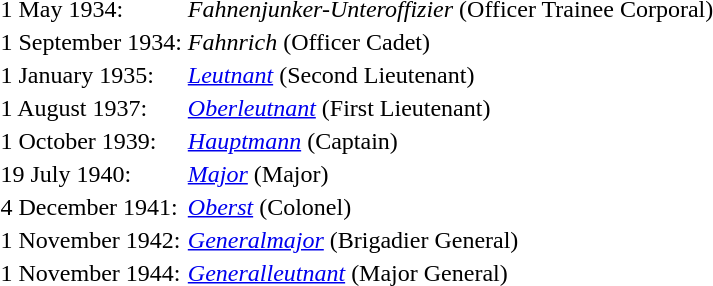<table>
<tr>
<td>1 May 1934:</td>
<td><em>Fahnenjunker-Unteroffizier</em> (Officer Trainee Corporal)</td>
</tr>
<tr>
<td>1 September 1934:</td>
<td><em>Fahnrich</em> (Officer Cadet)</td>
</tr>
<tr>
<td>1 January 1935:</td>
<td><em><a href='#'>Leutnant</a></em> (Second Lieutenant)</td>
</tr>
<tr>
<td>1 August 1937:</td>
<td><em><a href='#'>Oberleutnant</a></em> (First Lieutenant)</td>
</tr>
<tr>
<td>1 October 1939:</td>
<td><em><a href='#'>Hauptmann</a></em> (Captain)</td>
</tr>
<tr>
<td>19 July 1940:</td>
<td><em><a href='#'>Major</a></em> (Major)</td>
</tr>
<tr>
<td>4 December 1941:</td>
<td><em><a href='#'>Oberst</a></em> (Colonel)</td>
</tr>
<tr>
<td>1 November 1942:</td>
<td><em><a href='#'>Generalmajor</a></em> (Brigadier General)</td>
</tr>
<tr>
<td>1 November 1944:</td>
<td><em><a href='#'>Generalleutnant</a></em> (Major General)</td>
</tr>
</table>
